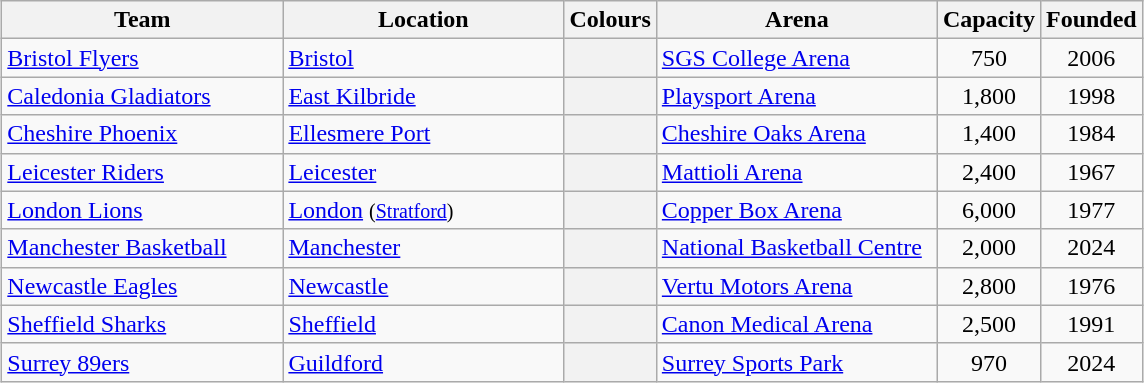<table class="wikitable sortable" style="text-align:left;margin:1em auto;">
<tr>
<th scope="col" style="width: 180px;">Team</th>
<th scope="col" style="width: 180px;">Location</th>
<th>Colours</th>
<th scope="col" style="width: 180px;">Arena</th>
<th>Capacity</th>
<th>Founded</th>
</tr>
<tr>
<td><a href='#'>Bristol Flyers</a></td>
<td> <a href='#'>Bristol</a></td>
<th></th>
<td><a href='#'>SGS College Arena</a></td>
<td align=center>750</td>
<td align=center>2006</td>
</tr>
<tr>
<td><a href='#'>Caledonia Gladiators</a></td>
<td> <a href='#'>East Kilbride</a></td>
<th></th>
<td><a href='#'>Playsport Arena</a></td>
<td align=center>1,800</td>
<td align=center>1998</td>
</tr>
<tr>
<td><a href='#'>Cheshire Phoenix</a></td>
<td> <a href='#'>Ellesmere Port</a></td>
<th></th>
<td><a href='#'>Cheshire Oaks Arena</a></td>
<td align=center>1,400</td>
<td align=center>1984</td>
</tr>
<tr>
<td><a href='#'>Leicester Riders</a></td>
<td> <a href='#'>Leicester</a></td>
<th></th>
<td><a href='#'>Mattioli Arena</a></td>
<td align=center>2,400</td>
<td align=center>1967</td>
</tr>
<tr>
<td><a href='#'>London Lions</a></td>
<td> <a href='#'>London</a> <small>(<a href='#'>Stratford</a>)</small></td>
<th></th>
<td><a href='#'>Copper Box Arena</a></td>
<td align=center>6,000</td>
<td align=center>1977</td>
</tr>
<tr>
<td><a href='#'>Manchester Basketball</a></td>
<td> <a href='#'>Manchester</a></td>
<th></th>
<td><a href='#'>National Basketball Centre</a></td>
<td align=center>2,000</td>
<td align=center>2024</td>
</tr>
<tr>
<td><a href='#'>Newcastle Eagles</a></td>
<td> <a href='#'>Newcastle</a></td>
<th></th>
<td><a href='#'>Vertu Motors Arena</a></td>
<td align=center>2,800</td>
<td align=center>1976</td>
</tr>
<tr>
<td><a href='#'>Sheffield Sharks</a></td>
<td> <a href='#'>Sheffield</a></td>
<th></th>
<td><a href='#'>Canon Medical Arena</a></td>
<td align=center>2,500</td>
<td align=center>1991</td>
</tr>
<tr>
<td><a href='#'>Surrey 89ers</a></td>
<td> <a href='#'>Guildford</a></td>
<th></th>
<td><a href='#'>Surrey Sports Park</a></td>
<td align=center>970</td>
<td align=center>2024</td>
</tr>
</table>
